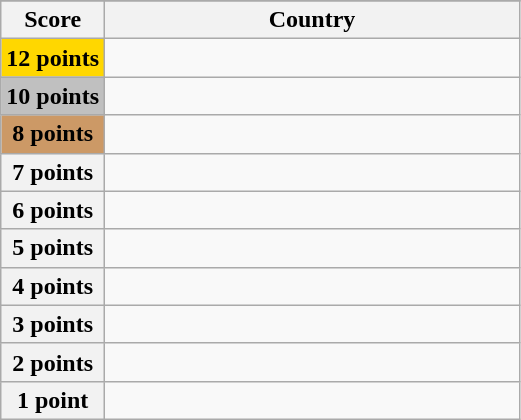<table class="wikitable">
<tr>
</tr>
<tr>
<th scope="col" width="20%">Score</th>
<th scope="col">Country</th>
</tr>
<tr>
<th scope="row" style="background:gold">12 points</th>
<td></td>
</tr>
<tr>
<th scope="row" style="background:silver">10 points</th>
<td></td>
</tr>
<tr>
<th scope="row" style="background:#CC9966">8 points</th>
<td></td>
</tr>
<tr>
<th scope="row">7 points</th>
<td></td>
</tr>
<tr>
<th scope="row">6 points</th>
<td></td>
</tr>
<tr>
<th scope="row">5 points</th>
<td></td>
</tr>
<tr>
<th scope="row">4 points</th>
<td></td>
</tr>
<tr>
<th scope="row">3 points</th>
<td></td>
</tr>
<tr>
<th scope="row">2 points</th>
<td></td>
</tr>
<tr>
<th scope="row">1 point</th>
<td></td>
</tr>
</table>
